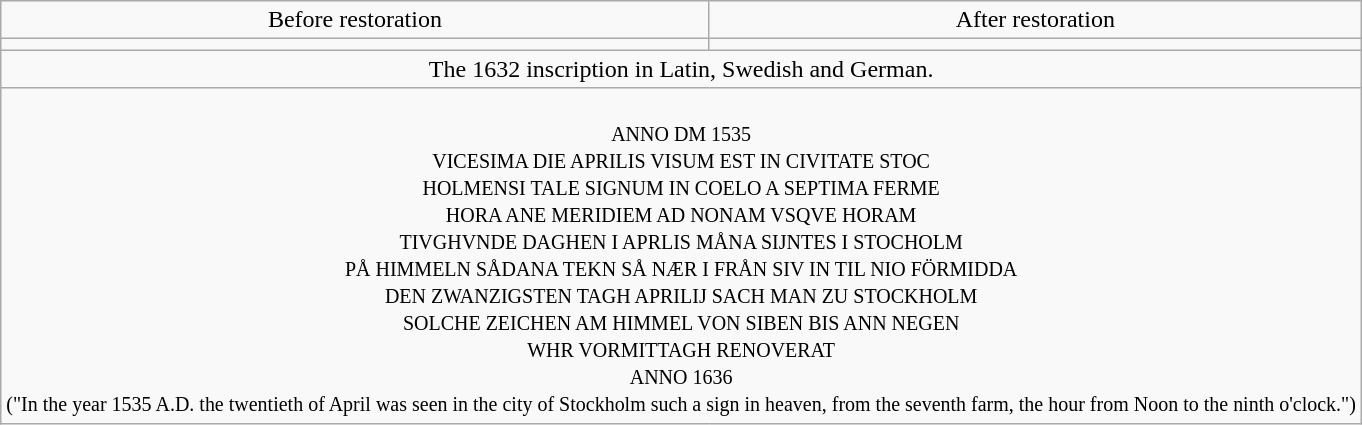<table class="wikitable">
<tr>
<td align="center">Before restoration</td>
<td align="center">After restoration</td>
</tr>
<tr>
<td></td>
<td></td>
</tr>
<tr>
<td colspan="2" align="center">The 1632 inscription in Latin, Swedish and German.</td>
</tr>
<tr>
<td colspan="2" align="center"><br><small>ANNO DM 1535</small>
<br><small>VICESIMA DIE APRILIS VISUM EST IN CIVITATE STOC</small>
<br><small>HOLMENSI TALE SIGNUM IN COELO A SEPTIMA FERME</small>
<br><small>HORA ANE MERIDIEM AD NONAM VSQVE HORAM</small>
<br><small>TIVGHVNDE DAGHEN I APRLIS MÅNA SIJNTES I STOCHOLM</small>
<br><small>PÅ HIMMELN SÅDANA TEKN SÅ NÆR I FRÅN SIV IN TIL NIO FÖRMIDDA</small>
<br><small>DEN ZWANZIGSTEN TAGH APRILIJ SACH MAN ZU STOCKHOLM</small>
<br><small>SOLCHE ZEICHEN AM HIMMEL VON SIBEN BIS ANN NEGEN</small>
<br><small>WHR VORMITTAGH RENOVERAT</small>
<br><small>ANNO 1636</small>
<br><small>("In the year 1535 A.D. the twentieth of April was seen in the city of Stockholm such a sign in heaven, from the seventh farm, the hour from Noon to the ninth o'clock.")</small></td>
</tr>
</table>
